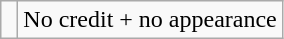<table class="wikitable">
<tr>
<td> </td>
<td>No credit + no appearance</td>
</tr>
</table>
